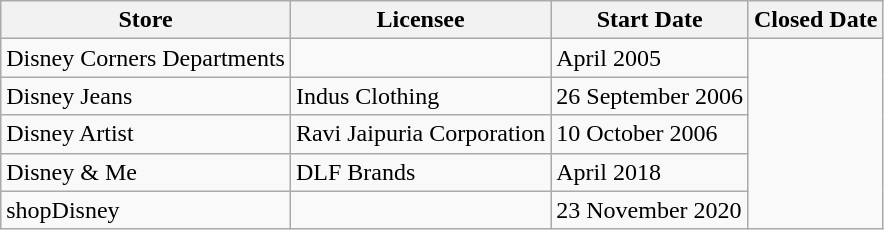<table class="wikitable sortable">
<tr>
<th>Store</th>
<th>Licensee</th>
<th>Start Date</th>
<th>Closed Date</th>
</tr>
<tr>
<td>Disney Corners Departments</td>
<td></td>
<td>April 2005</td>
<td rowspan="5"></td>
</tr>
<tr>
<td>Disney Jeans</td>
<td>Indus Clothing</td>
<td>26 September 2006</td>
</tr>
<tr>
<td>Disney Artist</td>
<td>Ravi Jaipuria Corporation</td>
<td>10 October 2006</td>
</tr>
<tr>
<td>Disney & Me</td>
<td>DLF Brands</td>
<td>April 2018</td>
</tr>
<tr>
<td>shopDisney</td>
<td></td>
<td>23 November 2020</td>
</tr>
</table>
